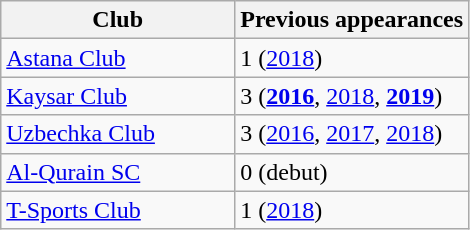<table class="wikitable sortable">
<tr>
<th width=50%>Club</th>
<th width=60%>Previous appearances</th>
</tr>
<tr>
<td> <a href='#'>Astana Club</a></td>
<td>1 (<a href='#'>2018</a>)</td>
</tr>
<tr>
<td> <a href='#'>Kaysar Club</a></td>
<td>3 (<strong><a href='#'>2016</a></strong>, <a href='#'>2018</a>, <strong><a href='#'>2019</a></strong>)</td>
</tr>
<tr>
<td> <a href='#'>Uzbechka Club</a></td>
<td>3 (<a href='#'>2016</a>, <a href='#'>2017</a>, <a href='#'>2018</a>)</td>
</tr>
<tr>
<td> <a href='#'>Al-Qurain SC</a></td>
<td>0 (debut)</td>
</tr>
<tr>
<td> <a href='#'>T-Sports Club</a></td>
<td>1 (<a href='#'>2018</a>)</td>
</tr>
</table>
